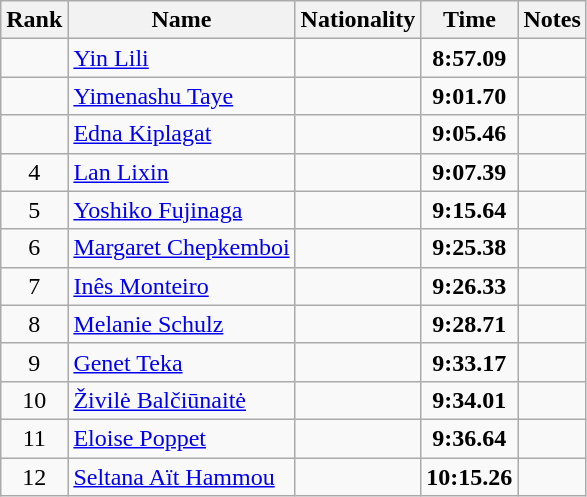<table class="wikitable sortable" style="text-align:center">
<tr>
<th>Rank</th>
<th>Name</th>
<th>Nationality</th>
<th>Time</th>
<th>Notes</th>
</tr>
<tr>
<td></td>
<td align=left><a href='#'>Yin Lili</a></td>
<td align=left></td>
<td><strong>8:57.09</strong></td>
<td></td>
</tr>
<tr>
<td></td>
<td align=left><a href='#'>Yimenashu Taye</a></td>
<td align=left></td>
<td><strong>9:01.70</strong></td>
<td></td>
</tr>
<tr>
<td></td>
<td align=left><a href='#'>Edna Kiplagat</a></td>
<td align=left></td>
<td><strong>9:05.46</strong></td>
<td></td>
</tr>
<tr>
<td>4</td>
<td align=left><a href='#'>Lan Lixin</a></td>
<td align=left></td>
<td><strong>9:07.39</strong></td>
<td></td>
</tr>
<tr>
<td>5</td>
<td align=left><a href='#'>Yoshiko Fujinaga</a></td>
<td align=left></td>
<td><strong>9:15.64</strong></td>
<td></td>
</tr>
<tr>
<td>6</td>
<td align=left><a href='#'>Margaret Chepkemboi</a></td>
<td align=left></td>
<td><strong>9:25.38</strong></td>
<td></td>
</tr>
<tr>
<td>7</td>
<td align=left><a href='#'>Inês Monteiro</a></td>
<td align=left></td>
<td><strong>9:26.33</strong></td>
<td></td>
</tr>
<tr>
<td>8</td>
<td align=left><a href='#'>Melanie Schulz</a></td>
<td align=left></td>
<td><strong>9:28.71</strong></td>
<td></td>
</tr>
<tr>
<td>9</td>
<td align=left><a href='#'>Genet Teka</a></td>
<td align=left></td>
<td><strong>9:33.17</strong></td>
<td></td>
</tr>
<tr>
<td>10</td>
<td align=left><a href='#'>Živilė Balčiūnaitė</a></td>
<td align=left></td>
<td><strong>9:34.01</strong></td>
<td></td>
</tr>
<tr>
<td>11</td>
<td align=left><a href='#'>Eloise Poppet</a></td>
<td align=left></td>
<td><strong>9:36.64</strong></td>
<td></td>
</tr>
<tr>
<td>12</td>
<td align=left><a href='#'>Seltana Aït Hammou</a></td>
<td align=left></td>
<td><strong>10:15.26</strong></td>
<td></td>
</tr>
</table>
